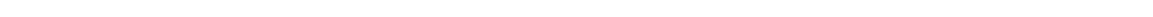<table style="width:88%; text-align:center;">
<tr style="color:white;">
<td style="background:"><strong>10</strong></td>
<td style="background:"><strong>4</strong></td>
<td style="background:"><strong>3</strong></td>
<td style="background:"><strong>15</strong></td>
</tr>
</table>
